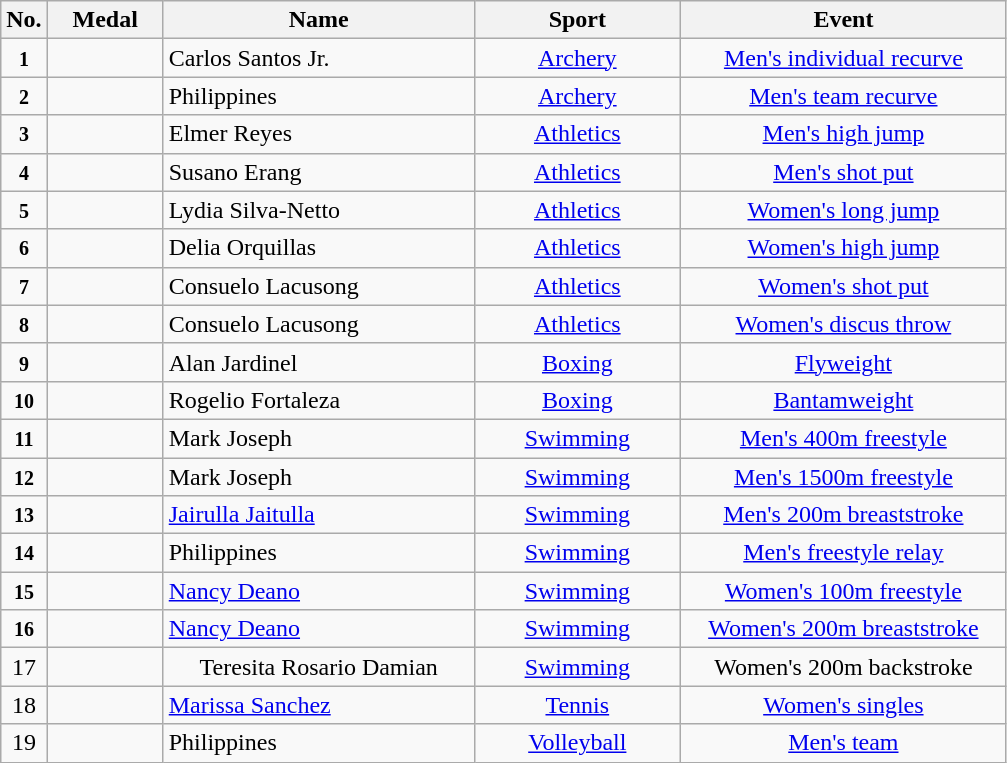<table class="wikitable" style="font-size:100%; text-align:center;">
<tr>
<th width="10">No.</th>
<th width="70">Medal</th>
<th width="200">Name</th>
<th width="130">Sport</th>
<th width="210">Event</th>
</tr>
<tr>
<td><small><strong>1</strong></small></td>
<td></td>
<td align=left>Carlos Santos Jr.</td>
<td> <a href='#'>Archery</a></td>
<td><a href='#'>Men's individual recurve</a></td>
</tr>
<tr>
<td><small><strong>2</strong></small></td>
<td></td>
<td align=left>Philippines</td>
<td> <a href='#'>Archery</a></td>
<td><a href='#'>Men's team recurve</a></td>
</tr>
<tr>
<td><small><strong>3</strong></small></td>
<td></td>
<td align=left>Elmer Reyes</td>
<td> <a href='#'>Athletics</a></td>
<td><a href='#'>Men's high jump</a></td>
</tr>
<tr>
<td><small><strong>4</strong></small></td>
<td></td>
<td align=left>Susano Erang</td>
<td> <a href='#'>Athletics</a></td>
<td><a href='#'>Men's shot put</a></td>
</tr>
<tr>
<td><small><strong>5</strong></small></td>
<td></td>
<td align=left>Lydia Silva-Netto</td>
<td> <a href='#'>Athletics</a></td>
<td><a href='#'>Women's long jump</a></td>
</tr>
<tr>
<td><small><strong>6</strong></small></td>
<td></td>
<td align=left>Delia Orquillas</td>
<td> <a href='#'>Athletics</a></td>
<td><a href='#'>Women's high jump</a></td>
</tr>
<tr>
<td><small><strong>7</strong></small></td>
<td></td>
<td align=left>Consuelo Lacusong</td>
<td> <a href='#'>Athletics</a></td>
<td><a href='#'>Women's shot put</a></td>
</tr>
<tr>
<td><small><strong>8</strong></small></td>
<td></td>
<td align=left>Consuelo Lacusong</td>
<td> <a href='#'>Athletics</a></td>
<td><a href='#'>Women's discus throw</a></td>
</tr>
<tr>
<td><small><strong>9</strong></small></td>
<td></td>
<td align=left>Alan Jardinel</td>
<td> <a href='#'>Boxing</a></td>
<td><a href='#'>Flyweight</a></td>
</tr>
<tr>
<td><small><strong>10</strong></small></td>
<td></td>
<td align=left>Rogelio Fortaleza</td>
<td> <a href='#'>Boxing</a></td>
<td><a href='#'>Bantamweight</a></td>
</tr>
<tr>
<td><small><strong>11</strong></small></td>
<td></td>
<td align=left>Mark Joseph</td>
<td> <a href='#'>Swimming</a></td>
<td><a href='#'>Men's 400m freestyle</a></td>
</tr>
<tr>
<td><small><strong>12</strong></small></td>
<td></td>
<td align=left>Mark Joseph</td>
<td> <a href='#'>Swimming</a></td>
<td><a href='#'>Men's 1500m freestyle</a></td>
</tr>
<tr>
<td><small><strong>13</strong></small></td>
<td></td>
<td align=left><a href='#'>Jairulla Jaitulla</a></td>
<td> <a href='#'>Swimming</a></td>
<td><a href='#'>Men's 200m breaststroke</a></td>
</tr>
<tr>
<td><small><strong>14</strong></small></td>
<td></td>
<td align=left>Philippines</td>
<td> <a href='#'>Swimming</a></td>
<td><a href='#'>Men's  freestyle relay</a></td>
</tr>
<tr>
<td><small><strong>15</strong></small></td>
<td></td>
<td align=left><a href='#'>Nancy Deano</a></td>
<td> <a href='#'>Swimming</a></td>
<td><a href='#'>Women's 100m freestyle</a></td>
</tr>
<tr>
<td><small><strong>16</strong></small></td>
<td></td>
<td align=left><a href='#'>Nancy Deano</a></td>
<td> <a href='#'>Swimming</a></td>
<td><a href='#'>Women's 200m breaststroke</a></td>
</tr>
<tr>
<td>17</td>
<td></td>
<td>Teresita Rosario Damian</td>
<td> <a href='#'>Swimming</a></td>
<td>Women's 200m backstroke</td>
</tr>
<tr>
<td>18</td>
<td></td>
<td align="left"><a href='#'>Marissa Sanchez</a></td>
<td> <a href='#'>Tennis</a></td>
<td><a href='#'>Women's singles</a></td>
</tr>
<tr>
<td>19</td>
<td></td>
<td align="left">Philippines</td>
<td> <a href='#'>Volleyball</a></td>
<td><a href='#'>Men's team</a></td>
</tr>
</table>
